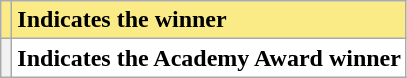<table class="wikitable">
<tr>
<th style="background:#FAEB86;"></th>
<td style="background:#FAEB86;"><strong>Indicates the winner</strong></td>
</tr>
<tr>
<th scope="row" style="text-align:center" style="background:#FFFFFF;"></th>
<td style="background:#FFFFFF;"><strong>Indicates the Academy Award winner</strong></td>
</tr>
</table>
